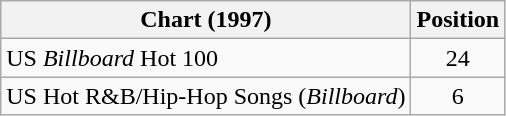<table class="wikitable sortable">
<tr>
<th>Chart (1997)</th>
<th>Position</th>
</tr>
<tr>
<td>US <em>Billboard</em> Hot 100</td>
<td align="center">24</td>
</tr>
<tr>
<td>US Hot R&B/Hip-Hop Songs (<em>Billboard</em>)</td>
<td align="center">6</td>
</tr>
</table>
